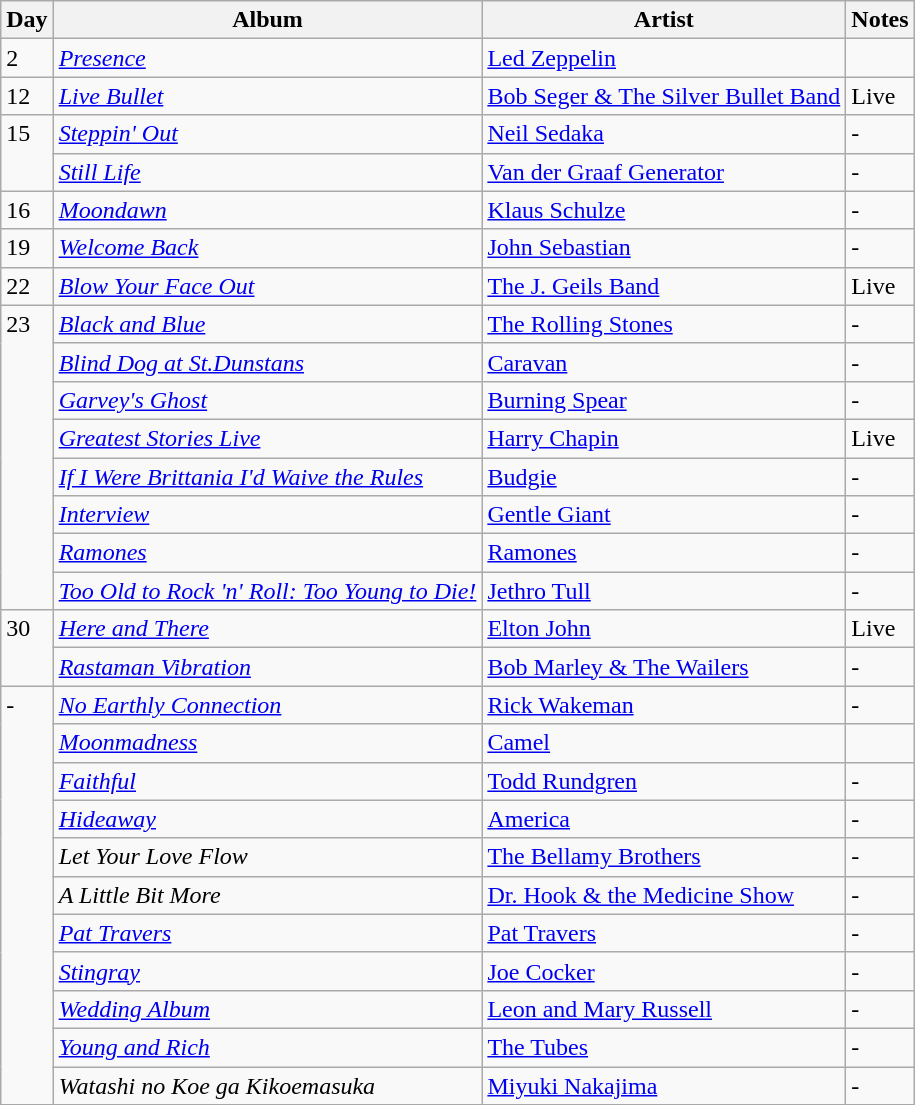<table class="wikitable">
<tr>
<th>Day</th>
<th>Album</th>
<th>Artist</th>
<th>Notes</th>
</tr>
<tr>
<td style="vertical-align:top;">2</td>
<td><em><a href='#'>Presence</a></em></td>
<td><a href='#'>Led Zeppelin</a></td>
<td></td>
</tr>
<tr>
<td style="vertical-align:top;">12</td>
<td><em><a href='#'>Live Bullet</a></em></td>
<td><a href='#'>Bob Seger & The Silver Bullet Band</a></td>
<td>Live</td>
</tr>
<tr>
<td rowspan="2" style="vertical-align:top;">15</td>
<td><em><a href='#'>Steppin' Out</a></em></td>
<td><a href='#'>Neil Sedaka</a></td>
<td>-</td>
</tr>
<tr>
<td><em><a href='#'>Still Life</a></em></td>
<td><a href='#'>Van der Graaf Generator</a></td>
<td>-</td>
</tr>
<tr>
<td style="vertical-align:top;">16</td>
<td><em><a href='#'>Moondawn</a></em></td>
<td><a href='#'>Klaus Schulze</a></td>
<td>-</td>
</tr>
<tr>
<td style="vertical-align:top;">19</td>
<td><em><a href='#'>Welcome Back</a></em></td>
<td><a href='#'>John Sebastian</a></td>
<td>-</td>
</tr>
<tr>
<td style="vertical-align:top;">22</td>
<td><em><a href='#'>Blow Your Face Out</a></em></td>
<td><a href='#'>The J. Geils Band</a></td>
<td>Live</td>
</tr>
<tr>
<td rowspan="8" style="vertical-align:top;">23</td>
<td><em><a href='#'>Black and Blue</a></em></td>
<td><a href='#'>The Rolling Stones</a></td>
<td>-</td>
</tr>
<tr>
<td><em><a href='#'>Blind Dog at St.Dunstans</a></em></td>
<td><a href='#'>Caravan</a></td>
<td>-</td>
</tr>
<tr>
<td><em><a href='#'>Garvey's Ghost</a></em></td>
<td><a href='#'>Burning Spear</a></td>
<td>-</td>
</tr>
<tr>
<td><em><a href='#'>Greatest Stories Live</a></em></td>
<td><a href='#'>Harry Chapin</a></td>
<td>Live</td>
</tr>
<tr>
<td><em><a href='#'>If I Were Brittania I'd Waive the Rules</a></em></td>
<td><a href='#'>Budgie</a></td>
<td>-</td>
</tr>
<tr>
<td><em><a href='#'>Interview</a></em></td>
<td><a href='#'>Gentle Giant</a></td>
<td>-</td>
</tr>
<tr>
<td><em><a href='#'>Ramones</a></em></td>
<td><a href='#'>Ramones</a></td>
<td>-</td>
</tr>
<tr>
<td><em><a href='#'>Too Old to Rock 'n' Roll: Too Young to Die!</a></em></td>
<td><a href='#'>Jethro Tull</a></td>
<td>-</td>
</tr>
<tr>
<td rowspan="2" style="vertical-align:top;">30</td>
<td><em><a href='#'>Here and There</a></em></td>
<td><a href='#'>Elton John</a></td>
<td>Live</td>
</tr>
<tr>
<td><em><a href='#'>Rastaman Vibration</a></em></td>
<td><a href='#'>Bob Marley & The Wailers</a></td>
<td>-</td>
</tr>
<tr>
<td rowspan="11" style="vertical-align:top;">-</td>
<td><em><a href='#'>No Earthly Connection</a></em></td>
<td><a href='#'>Rick Wakeman</a></td>
<td>-</td>
</tr>
<tr>
<td><em><a href='#'>Moonmadness</a></em></td>
<td><a href='#'>Camel</a></td>
<td></td>
</tr>
<tr>
<td><em><a href='#'>Faithful</a></em></td>
<td><a href='#'>Todd Rundgren</a></td>
<td>-</td>
</tr>
<tr>
<td><em><a href='#'>Hideaway</a></em></td>
<td><a href='#'>America</a></td>
<td>-</td>
</tr>
<tr>
<td><em>Let Your Love Flow</em></td>
<td><a href='#'>The Bellamy Brothers</a></td>
<td>-</td>
</tr>
<tr>
<td><em>A Little Bit More</em></td>
<td><a href='#'>Dr. Hook & the Medicine Show</a></td>
<td>-</td>
</tr>
<tr>
<td><em><a href='#'>Pat Travers</a></em></td>
<td><a href='#'>Pat Travers</a></td>
<td>-</td>
</tr>
<tr>
<td><em><a href='#'>Stingray</a></em></td>
<td><a href='#'>Joe Cocker</a></td>
<td>-</td>
</tr>
<tr>
<td><em><a href='#'>Wedding Album</a></em></td>
<td><a href='#'>Leon and Mary Russell</a></td>
<td>-</td>
</tr>
<tr>
<td><em><a href='#'>Young and Rich</a></em></td>
<td><a href='#'>The Tubes</a></td>
<td>-</td>
</tr>
<tr>
<td><em>Watashi no Koe ga Kikoemasuka</em></td>
<td><a href='#'>Miyuki Nakajima</a></td>
<td>-</td>
</tr>
<tr>
</tr>
</table>
